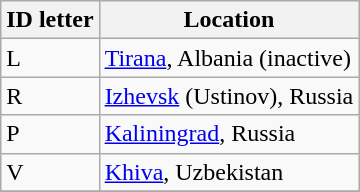<table class="wikitable">
<tr>
<th>ID letter</th>
<th>Location</th>
</tr>
<tr>
<td>L</td>
<td><a href='#'>Tirana</a>, Albania (inactive)</td>
</tr>
<tr>
<td>R</td>
<td><a href='#'>Izhevsk</a> (Ustinov), Russia</td>
</tr>
<tr>
<td>P</td>
<td><a href='#'>Kaliningrad</a>, Russia</td>
</tr>
<tr>
<td>V</td>
<td><a href='#'>Khiva</a>, Uzbekistan</td>
</tr>
<tr>
</tr>
</table>
